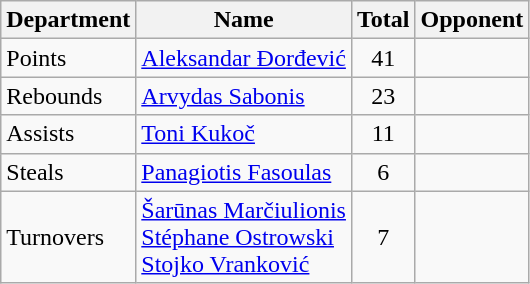<table class=wikitable>
<tr>
<th>Department</th>
<th>Name</th>
<th>Total</th>
<th>Opponent</th>
</tr>
<tr>
<td>Points</td>
<td> <a href='#'>Aleksandar Đorđević</a></td>
<td align=center>41</td>
<td></td>
</tr>
<tr>
<td>Rebounds</td>
<td> <a href='#'>Arvydas Sabonis</a></td>
<td align=center>23</td>
<td></td>
</tr>
<tr>
<td>Assists</td>
<td> <a href='#'>Toni Kukoč</a></td>
<td align=center>11</td>
<td></td>
</tr>
<tr>
<td>Steals</td>
<td> <a href='#'>Panagiotis Fasoulas</a></td>
<td align=center>6</td>
<td></td>
</tr>
<tr>
<td>Turnovers</td>
<td> <a href='#'>Šarūnas Marčiulionis</a><br> <a href='#'>Stéphane Ostrowski</a><br> <a href='#'>Stojko Vranković</a></td>
<td align=center>7</td>
<td><br><br></td>
</tr>
</table>
